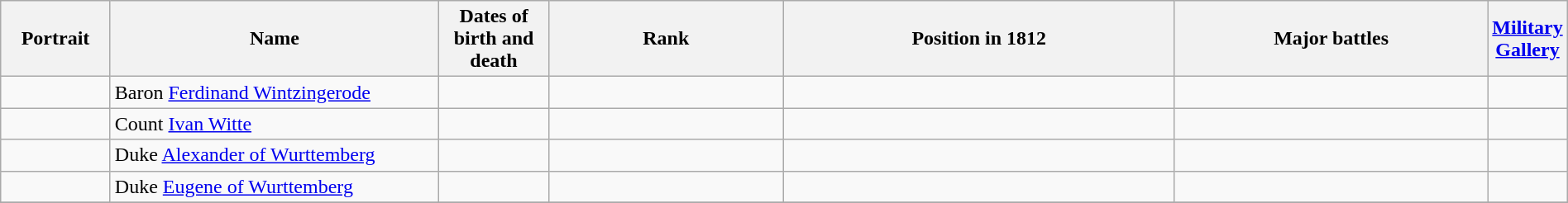<table width=100% class="wikitable">
<tr>
<th width=7%>Portrait</th>
<th width=21%>Name</th>
<th width=7%>Dates of birth and death</th>
<th width=15%>Rank</th>
<th width=25%>Position in 1812</th>
<th width=20%>Major battles</th>
<th width=5%><a href='#'>Military Gallery</a></th>
</tr>
<tr>
<td></td>
<td>Baron <a href='#'>Ferdinand Wintzingerode</a></td>
<td></td>
<td></td>
<td></td>
<td></td>
<td></td>
</tr>
<tr>
<td></td>
<td>Count <a href='#'>Ivan Witte</a></td>
<td></td>
<td></td>
<td></td>
<td></td>
<td></td>
</tr>
<tr>
<td></td>
<td>Duke <a href='#'>Alexander of Wurttemberg</a></td>
<td></td>
<td></td>
<td></td>
<td></td>
<td></td>
</tr>
<tr>
<td></td>
<td>Duke <a href='#'>Eugene of Wurttemberg</a></td>
<td></td>
<td></td>
<td></td>
<td></td>
<td></td>
</tr>
<tr>
</tr>
</table>
